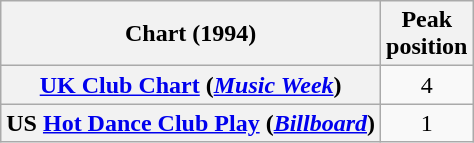<table class="wikitable plainrowheaders" style="text-align:center">
<tr>
<th>Chart (1994)</th>
<th>Peak<br>position</th>
</tr>
<tr>
<th scope="row"><a href='#'>UK Club Chart</a> (<em><a href='#'>Music Week</a></em>)</th>
<td>4</td>
</tr>
<tr>
<th scope="row">US <a href='#'>Hot Dance Club Play</a> (<em><a href='#'>Billboard</a></em>)</th>
<td>1</td>
</tr>
</table>
